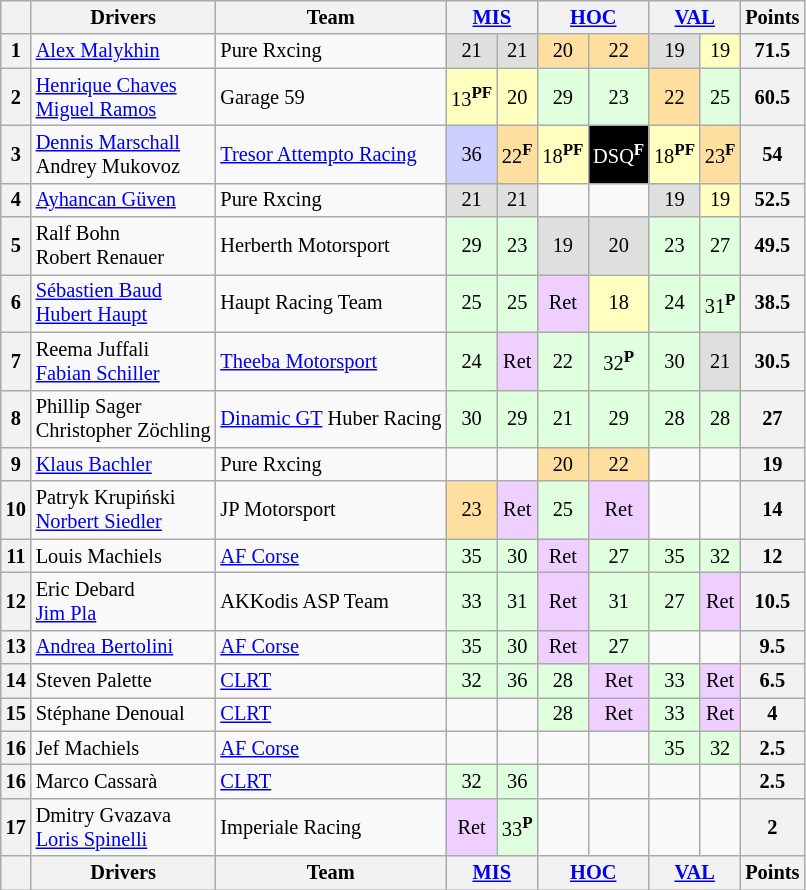<table class="wikitable" style="font-size:85%; text-align:center;">
<tr>
<th></th>
<th>Drivers</th>
<th>Team</th>
<th colspan=2><a href='#'>MIS</a><br></th>
<th colspan=2><a href='#'>HOC</a><br></th>
<th colspan=2><a href='#'>VAL</a><br></th>
<th>Points</th>
</tr>
<tr>
<th>1</th>
<td align="left"> <a href='#'>Alex Malykhin</a></td>
<td align="left"> Pure Rxcing</td>
<td style="background:#dfdfdf;">21</td>
<td style="background:#dfdfdf;">21</td>
<td style="background:#ffdf9f;">20</td>
<td style="background:#ffdf9f;">22</td>
<td style="background:#dfdfdf;">19</td>
<td style="background:#ffffbf;">19</td>
<th>71.5</th>
</tr>
<tr>
<th>2</th>
<td align="left"> <a href='#'>Henrique Chaves</a><br> <a href='#'>Miguel Ramos</a></td>
<td align="left"> Garage 59</td>
<td style="background:#ffffbf;">13<sup><strong>PF</strong></sup></td>
<td style="background:#ffffbf;">20</td>
<td style="background:#dfffdf;">29</td>
<td style="background:#dfffdf;">23</td>
<td style="background:#ffdf9f;">22</td>
<td style="background:#dfffdf;">25</td>
<th>60.5</th>
</tr>
<tr>
<th>3</th>
<td align="left"> <a href='#'>Dennis Marschall</a><br> Andrey Mukovoz</td>
<td align="left"> <a href='#'>Tresor Attempto Racing</a></td>
<td style="background:#cfcfff;">36</td>
<td style="background:#ffdf9f;">22<sup><strong>F</strong></sup></td>
<td style="background:#ffffbf;">18<sup><strong>PF</strong></sup></td>
<td style="background:#000000; color:white;">DSQ<sup><strong>F</strong></sup></td>
<td style="background:#ffffbf;">18<sup><strong>PF</strong></sup></td>
<td style="background:#ffdf9f;">23<sup><strong>F</strong></sup></td>
<th>54</th>
</tr>
<tr>
<th>4</th>
<td align="left"> <a href='#'>Ayhancan Güven</a></td>
<td align="left"> Pure Rxcing</td>
<td style="background:#dfdfdf;">21</td>
<td style="background:#dfdfdf;">21</td>
<td></td>
<td></td>
<td style="background:#dfdfdf;">19</td>
<td style="background:#ffffbf;">19</td>
<th>52.5</th>
</tr>
<tr>
<th>5</th>
<td align="left"> Ralf Bohn<br> Robert Renauer</td>
<td align="left"> Herberth Motorsport</td>
<td style="background:#dfffdf;">29</td>
<td style="background:#dfffdf;">23</td>
<td style="background:#dfdfdf;">19</td>
<td style="background:#dfdfdf;">20</td>
<td style="background:#dfffdf;">23</td>
<td style="background:#dfffdf;">27</td>
<th>49.5</th>
</tr>
<tr>
<th>6</th>
<td align="left"> <a href='#'>Sébastien Baud</a><br> <a href='#'>Hubert Haupt</a></td>
<td align="left"> Haupt Racing Team</td>
<td style="background:#dfffdf;">25</td>
<td style="background:#dfffdf;">25</td>
<td style="background:#efcfff;">Ret</td>
<td style="background:#ffffbf;">18</td>
<td style="background:#dfffdf;">24</td>
<td style="background:#dfffdf;">31<sup><strong>P</strong></sup></td>
<th>38.5</th>
</tr>
<tr>
<th>7</th>
<td align="left"> Reema Juffali<br> <a href='#'>Fabian Schiller</a></td>
<td align="left"> <a href='#'>Theeba Motorsport</a></td>
<td style="background:#dfffdf;">24</td>
<td style="background:#efcfff;">Ret</td>
<td style="background:#dfffdf;">22</td>
<td style="background:#dfffdf;">32<sup><strong>P</strong></sup></td>
<td style="background:#dfffdf;">30</td>
<td style="background:#dfdfdf;">21</td>
<th>30.5</th>
</tr>
<tr>
<th>8</th>
<td align="left"> Phillip Sager<br> Christopher Zöchling</td>
<td align="left"> <a href='#'>Dinamic GT</a> Huber Racing</td>
<td style="background:#dfffdf;">30</td>
<td style="background:#dfffdf;">29</td>
<td style="background:#dfffdf;">21</td>
<td style="background:#dfffdf;">29</td>
<td style="background:#dfffdf;">28</td>
<td style="background:#dfffdf;">28</td>
<th>27</th>
</tr>
<tr>
<th>9</th>
<td align="left"> <a href='#'>Klaus Bachler</a></td>
<td align="left"> Pure Rxcing</td>
<td></td>
<td></td>
<td style="background:#ffdf9f;">20</td>
<td style="background:#ffdf9f;">22</td>
<td></td>
<td></td>
<th>19</th>
</tr>
<tr>
<th>10</th>
<td align="left"> Patryk Krupiński<br> <a href='#'>Norbert Siedler</a></td>
<td align="left"> JP Motorsport</td>
<td style="background:#ffdf9f;">23</td>
<td style="background:#efcfff;">Ret</td>
<td style="background:#dfffdf;">25</td>
<td style="background:#efcfff;">Ret</td>
<td></td>
<td></td>
<th>14</th>
</tr>
<tr>
<th>11</th>
<td align="left"> Louis Machiels</td>
<td align="left"> <a href='#'>AF Corse</a></td>
<td style="background:#dfffdf;">35</td>
<td style="background:#dfffdf;">30</td>
<td style="background:#efcfff;">Ret</td>
<td style="background:#dfffdf;">27</td>
<td style="background:#dfffdf;">35</td>
<td style="background:#dfffdf;">32</td>
<th>12</th>
</tr>
<tr>
<th>12</th>
<td align="left"> Eric Debard<br> <a href='#'>Jim Pla</a></td>
<td align="left"> AKKodis ASP Team</td>
<td style="background:#dfffdf;">33</td>
<td style="background:#dfffdf;">31</td>
<td style="background:#efcfff;">Ret</td>
<td style="background:#dfffdf;">31</td>
<td style="background:#dfffdf;">27</td>
<td style="background:#efcfff;">Ret</td>
<th>10.5</th>
</tr>
<tr>
<th>13</th>
<td align="left"> <a href='#'>Andrea Bertolini</a></td>
<td align="left"> <a href='#'>AF Corse</a></td>
<td style="background:#dfffdf;">35</td>
<td style="background:#dfffdf;">30</td>
<td style="background:#efcfff;">Ret</td>
<td style="background:#dfffdf;">27</td>
<td></td>
<td></td>
<th>9.5</th>
</tr>
<tr>
<th>14</th>
<td align="left"> Steven Palette</td>
<td align="left"> <a href='#'>CLRT</a></td>
<td style="background:#dfffdf;">32</td>
<td style="background:#dfffdf;">36</td>
<td style="background:#dfffdf;">28</td>
<td style="background:#efcfff;">Ret</td>
<td style="background:#dfffdf;">33</td>
<td style="background:#efcfff;">Ret</td>
<th>6.5</th>
</tr>
<tr>
<th>15</th>
<td align="left"> Stéphane Denoual</td>
<td align="left"> <a href='#'>CLRT</a></td>
<td></td>
<td></td>
<td style="background:#dfffdf;">28</td>
<td style="background:#efcfff;">Ret</td>
<td style="background:#dfffdf;">33</td>
<td style="background:#efcfff;">Ret</td>
<th>4</th>
</tr>
<tr>
<th>16</th>
<td align="left"> Jef Machiels</td>
<td align="left"> <a href='#'>AF Corse</a></td>
<td></td>
<td></td>
<td></td>
<td></td>
<td style="background:#dfffdf;">35</td>
<td style="background:#dfffdf;">32</td>
<th>2.5</th>
</tr>
<tr>
<th>16</th>
<td align="left"> Marco Cassarà</td>
<td align="left"> <a href='#'>CLRT</a></td>
<td style="background:#dfffdf;">32</td>
<td style="background:#dfffdf;">36</td>
<td></td>
<td></td>
<td></td>
<td></td>
<th>2.5</th>
</tr>
<tr>
<th>17</th>
<td align="left"> Dmitry Gvazava<br> <a href='#'>Loris Spinelli</a></td>
<td align="left"> Imperiale Racing</td>
<td style="background:#efcfff;">Ret</td>
<td style="background:#dfffdf;">33<sup><strong>P</strong></sup></td>
<td></td>
<td></td>
<td></td>
<td></td>
<th>2</th>
</tr>
<tr>
<th></th>
<th>Drivers</th>
<th>Team</th>
<th colspan=2><a href='#'>MIS</a><br></th>
<th colspan=2><a href='#'>HOC</a><br></th>
<th colspan=2><a href='#'>VAL</a><br></th>
<th>Points</th>
</tr>
</table>
